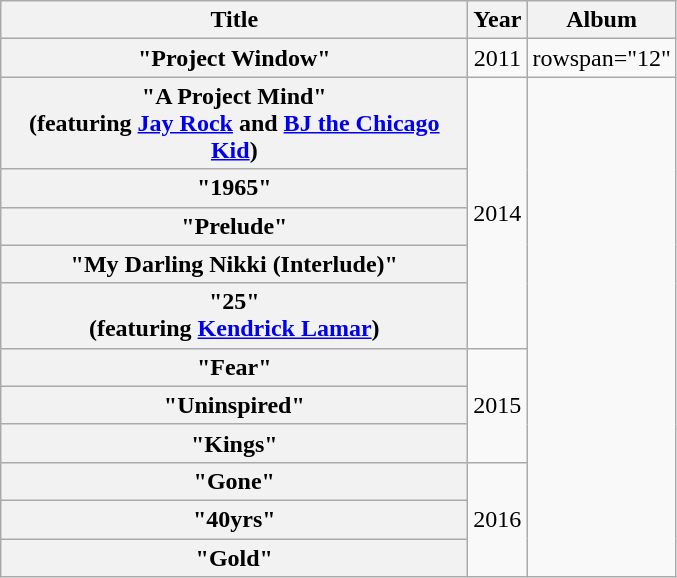<table class="wikitable plainrowheaders" style="text-align:center;">
<tr>
<th scope="col" style="width:19em;">Title</th>
<th scope="col">Year</th>
<th scope="col">Album</th>
</tr>
<tr>
<th scope="row">"Project Window"</th>
<td>2011</td>
<td>rowspan="12" </td>
</tr>
<tr>
<th scope="row">"A Project Mind"<br><span>(featuring <a href='#'>Jay Rock</a> and <a href='#'>BJ the Chicago Kid</a>)</span></th>
<td rowspan="5">2014</td>
</tr>
<tr>
<th scope="row">"1965"</th>
</tr>
<tr>
<th scope="row">"Prelude"</th>
</tr>
<tr>
<th scope="row">"My Darling Nikki (Interlude)"</th>
</tr>
<tr>
<th scope="row">"25"<br><span>(featuring <a href='#'>Kendrick Lamar</a>)</span></th>
</tr>
<tr>
<th scope="row">"Fear"</th>
<td rowspan="3">2015</td>
</tr>
<tr>
<th scope="row">"Uninspired"</th>
</tr>
<tr>
<th scope="row">"Kings"</th>
</tr>
<tr>
<th scope="row">"Gone"</th>
<td rowspan="3">2016</td>
</tr>
<tr>
<th scope="row">"40yrs"</th>
</tr>
<tr>
<th scope="row">"Gold"</th>
</tr>
</table>
